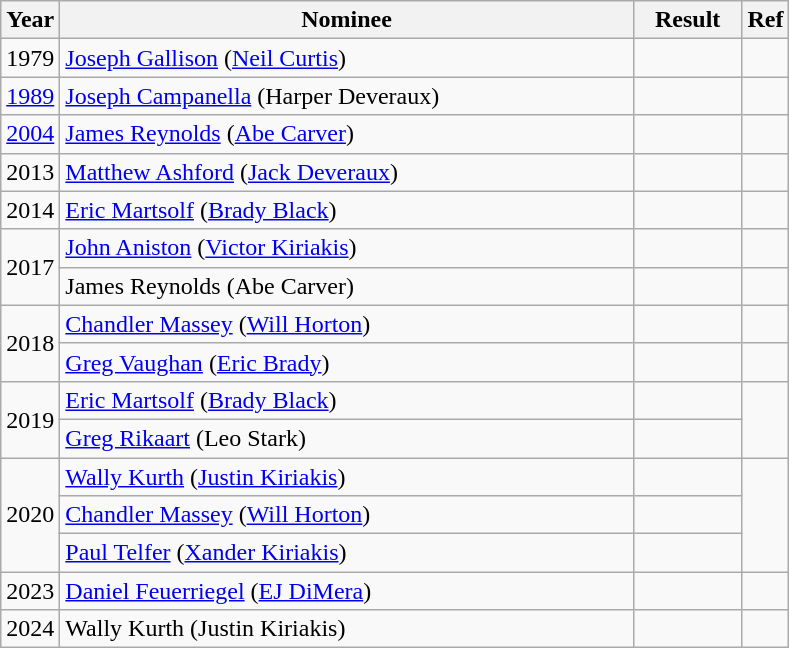<table class="wikitable">
<tr>
<th>Year</th>
<th style="width:375px;">Nominee</th>
<th width="65">Result</th>
<th>Ref</th>
</tr>
<tr>
<td>1979</td>
<td><a href='#'>Joseph Gallison</a> (<a href='#'>Neil Curtis</a>)</td>
<td></td>
<td></td>
</tr>
<tr>
<td><a href='#'>1989</a></td>
<td><a href='#'>Joseph Campanella</a> (Harper Deveraux)</td>
<td></td>
<td></td>
</tr>
<tr>
<td><a href='#'>2004</a></td>
<td><a href='#'>James Reynolds</a> (<a href='#'>Abe Carver</a>)</td>
<td></td>
<td></td>
</tr>
<tr>
<td>2013</td>
<td><a href='#'>Matthew Ashford</a> (<a href='#'>Jack Deveraux</a>)</td>
<td></td>
<td></td>
</tr>
<tr>
<td>2014</td>
<td><a href='#'>Eric Martsolf</a> (<a href='#'>Brady Black</a>)</td>
<td></td>
<td></td>
</tr>
<tr>
<td rowspan="2">2017</td>
<td><a href='#'>John Aniston</a> (<a href='#'>Victor Kiriakis</a>)</td>
<td></td>
<td></td>
</tr>
<tr>
<td>James Reynolds (Abe Carver)</td>
<td></td>
<td></td>
</tr>
<tr>
<td rowspan="2">2018</td>
<td><a href='#'>Chandler Massey</a> (<a href='#'>Will Horton</a>)</td>
<td></td>
<td></td>
</tr>
<tr>
<td><a href='#'>Greg Vaughan</a> (<a href='#'>Eric Brady</a>)</td>
<td></td>
<td></td>
</tr>
<tr>
<td rowspan="2">2019</td>
<td><a href='#'>Eric Martsolf</a> (<a href='#'>Brady Black</a>)</td>
<td></td>
<td rowspan="2"></td>
</tr>
<tr>
<td><a href='#'>Greg Rikaart</a> (Leo Stark)</td>
<td></td>
</tr>
<tr>
<td rowspan="3">2020</td>
<td><a href='#'>Wally Kurth</a> (<a href='#'>Justin Kiriakis</a>)</td>
<td></td>
<td rowspan="3"></td>
</tr>
<tr>
<td><a href='#'>Chandler Massey</a> (<a href='#'>Will Horton</a>)</td>
<td></td>
</tr>
<tr>
<td><a href='#'>Paul Telfer</a> (<a href='#'>Xander Kiriakis</a>)</td>
<td></td>
</tr>
<tr>
<td>2023</td>
<td><a href='#'>Daniel Feuerriegel</a> (<a href='#'>EJ DiMera</a>)</td>
<td></td>
<td></td>
</tr>
<tr>
<td>2024</td>
<td>Wally Kurth (Justin Kiriakis)</td>
<td></td>
<td></td>
</tr>
</table>
